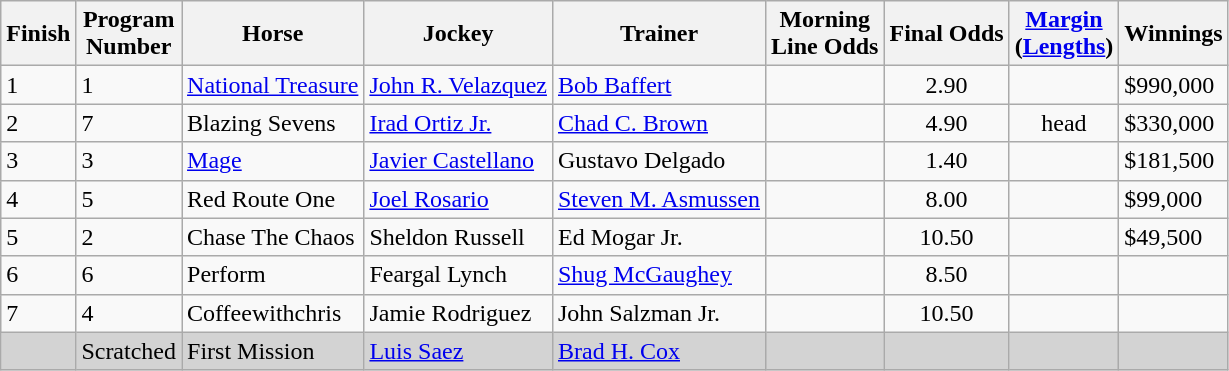<table class="wikitable sortable">
<tr>
<th scope="col">Finish</th>
<th scope="col">Program<br>Number</th>
<th scope="col">Horse</th>
<th scope="col">Jockey</th>
<th scope="col">Trainer</th>
<th scope="col">Morning<br>Line Odds</th>
<th scope="col">Final Odds</th>
<th scope="col"><a href='#'>Margin</a><br>(<a href='#'>Lengths</a>)</th>
<th scope="col">Winnings</th>
</tr>
<tr>
<td>1</td>
<td>1</td>
<td><a href='#'>National Treasure</a></td>
<td><a href='#'>John R. Velazquez</a></td>
<td><a href='#'>Bob Baffert</a></td>
<td align=center></td>
<td align=center>2.90</td>
<td></td>
<td>$990,000</td>
</tr>
<tr>
<td>2</td>
<td>7</td>
<td>Blazing Sevens</td>
<td><a href='#'>Irad Ortiz Jr.</a></td>
<td><a href='#'>Chad C. Brown</a></td>
<td align=center></td>
<td align=center>4.90</td>
<td align=center>head</td>
<td>$330,000</td>
</tr>
<tr>
<td>3</td>
<td>3</td>
<td><a href='#'>Mage</a></td>
<td><a href='#'>Javier Castellano</a></td>
<td>Gustavo Delgado</td>
<td align=center></td>
<td align=center>1.40</td>
<td align=center></td>
<td>$181,500</td>
</tr>
<tr>
<td>4</td>
<td>5</td>
<td>Red Route One</td>
<td><a href='#'>Joel Rosario</a></td>
<td><a href='#'>Steven M. Asmussen</a></td>
<td align=center></td>
<td align=center>8.00</td>
<td align=center></td>
<td>$99,000</td>
</tr>
<tr>
<td>5</td>
<td>2</td>
<td>Chase The Chaos</td>
<td>Sheldon Russell</td>
<td>Ed Mogar Jr.</td>
<td align=center></td>
<td align=center>10.50</td>
<td align=center></td>
<td>$49,500</td>
</tr>
<tr>
<td>6</td>
<td>6</td>
<td>Perform</td>
<td>Feargal Lynch</td>
<td><a href='#'>Shug McGaughey</a></td>
<td align=center></td>
<td align=center>8.50</td>
<td align=center></td>
<td></td>
</tr>
<tr>
<td>7</td>
<td>4</td>
<td>Coffeewithchris</td>
<td>Jamie Rodriguez</td>
<td>John Salzman Jr.</td>
<td align=center></td>
<td align=center>10.50</td>
<td align=center></td>
<td></td>
</tr>
<tr bgcolor="lightgrey">
<td></td>
<td>Scratched</td>
<td>First Mission</td>
<td><a href='#'>Luis Saez</a></td>
<td><a href='#'>Brad H. Cox</a></td>
<td align=center></td>
<td></td>
<td></td>
<td></td>
</tr>
</table>
